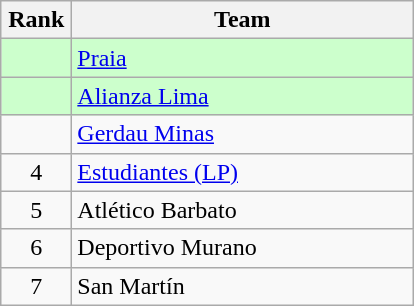<table class="wikitable" style="text-align: center;">
<tr>
<th width=40>Rank</th>
<th width=220>Team</th>
</tr>
<tr bgcolor=#ccffcc align=center>
<td></td>
<td style="text-align:left;"> <a href='#'>Praia</a></td>
</tr>
<tr bgcolor=#ccffcc align=center>
<td></td>
<td style="text-align:left;"> <a href='#'>Alianza Lima</a></td>
</tr>
<tr align=center>
<td></td>
<td style="text-align:left;"> <a href='#'>Gerdau Minas</a></td>
</tr>
<tr align=center>
<td>4</td>
<td style="text-align:left;"> <a href='#'>Estudiantes (LP)</a></td>
</tr>
<tr align=center>
<td>5</td>
<td style="text-align:left;"> Atlético Barbato</td>
</tr>
<tr align=center>
<td>6</td>
<td style="text-align:left;"> Deportivo Murano</td>
</tr>
<tr align=center>
<td>7</td>
<td style="text-align:left;"> San Martín</td>
</tr>
</table>
